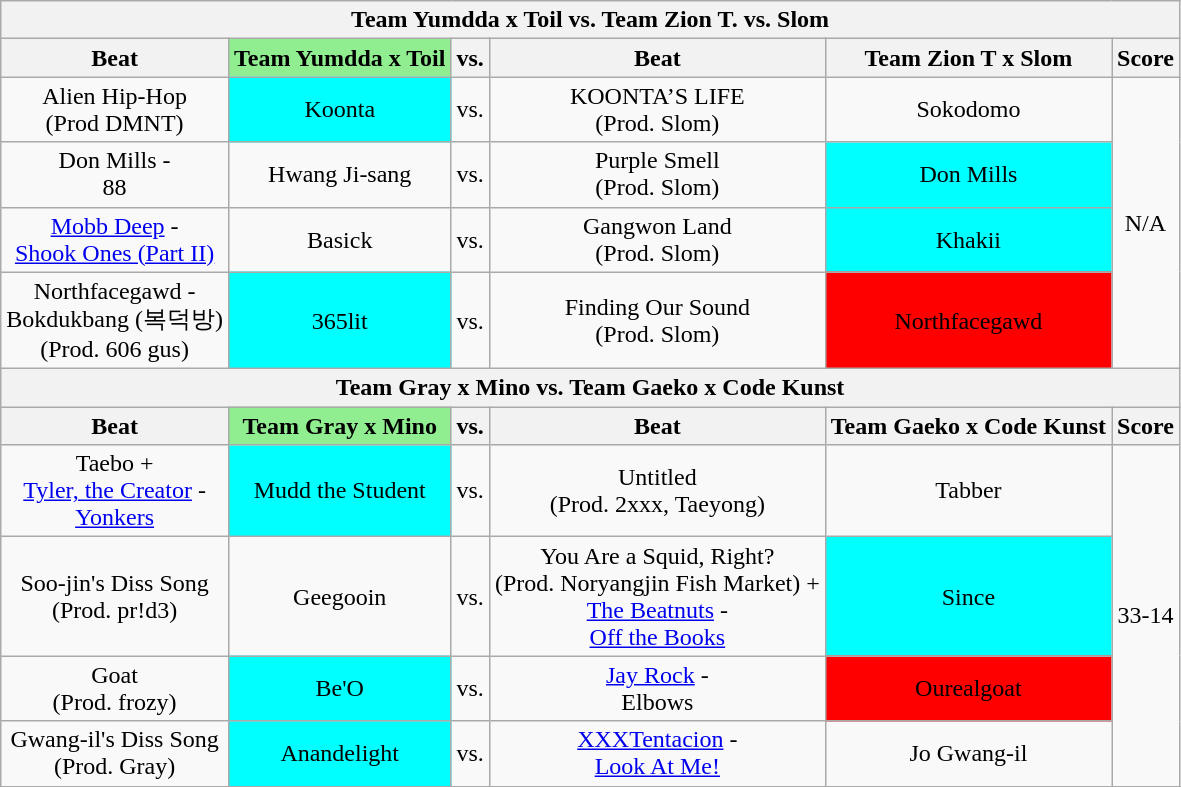<table class="wikitable" border="2" style="text-align:center">
<tr>
<th colspan="6">Team Yumdda x Toil vs. Team Zion T. vs. Slom</th>
</tr>
<tr>
<th><strong>Beat</strong></th>
<th style="background:lightgreen"><strong>Team Yumdda x Toil</strong></th>
<th>vs.</th>
<th><strong>Beat</strong></th>
<th><strong>Team Zion T x Slom</strong></th>
<th>Score</th>
</tr>
<tr>
<td>Alien Hip-Hop <br> (Prod DMNT)</td>
<td style="background:aqua">Koonta</td>
<td>vs.</td>
<td>KOONTA’S LIFE <br> (Prod. Slom)</td>
<td>Sokodomo</td>
<td rowspan="4">N/A</td>
</tr>
<tr>
<td>Don Mills - <br>88</td>
<td>Hwang Ji-sang</td>
<td>vs.</td>
<td>Purple Smell <br> (Prod. Slom)</td>
<td style="background:aqua">Don Mills</td>
</tr>
<tr>
<td><a href='#'>Mobb Deep</a> - <br> <a href='#'>Shook Ones (Part II)</a></td>
<td>Basick</td>
<td>vs.</td>
<td>Gangwon Land <br> (Prod. Slom)</td>
<td style="background:aqua">Khakii</td>
</tr>
<tr>
<td>Northfacegawd - <br>Bokdukbang (복덕방) <br>(Prod. 606 gus)</td>
<td style="background:aqua">365lit</td>
<td>vs.</td>
<td>Finding Our Sound<br> (Prod. Slom)</td>
<td style="background:red">Northfacegawd</td>
</tr>
<tr>
<th colspan="6">Team Gray x Mino vs. Team Gaeko x Code Kunst</th>
</tr>
<tr>
<th><strong>Beat</strong></th>
<th style="background:lightgreen"><strong>Team Gray x Mino</strong></th>
<th>vs.</th>
<th><strong>Beat</strong></th>
<th><strong>Team Gaeko x Code Kunst</strong></th>
<th>Score</th>
</tr>
<tr>
<td>Taebo + <br> <a href='#'>Tyler, the Creator</a> -<br><a href='#'>Yonkers</a></td>
<td style="background:aqua">Mudd the Student</td>
<td>vs.</td>
<td>Untitled <br> (Prod. 2xxx, Taeyong)</td>
<td>Tabber</td>
<td rowspan="4">33-14</td>
</tr>
<tr>
<td>Soo-jin's Diss Song <br> (Prod. pr!d3)</td>
<td>Geegooin</td>
<td>vs.</td>
<td>You Are a Squid, Right?<br> (Prod. Noryangjin Fish Market) + <br> <a href='#'>The Beatnuts</a> - <br><a href='#'>Off the Books</a></td>
<td style="background:aqua">Since</td>
</tr>
<tr>
<td>Goat <br> (Prod. frozy)</td>
<td style="background:aqua">Be'O</td>
<td>vs.</td>
<td><a href='#'>Jay Rock</a> - <br> Elbows</td>
<td style="background:red">Ourealgoat</td>
</tr>
<tr>
<td>Gwang-il's Diss Song <br> (Prod. Gray)</td>
<td style="background:aqua">Anandelight</td>
<td>vs.</td>
<td><a href='#'>XXXTentacion</a> -<br><a href='#'>Look At Me!</a></td>
<td>Jo Gwang-il</td>
</tr>
<tr>
</tr>
</table>
